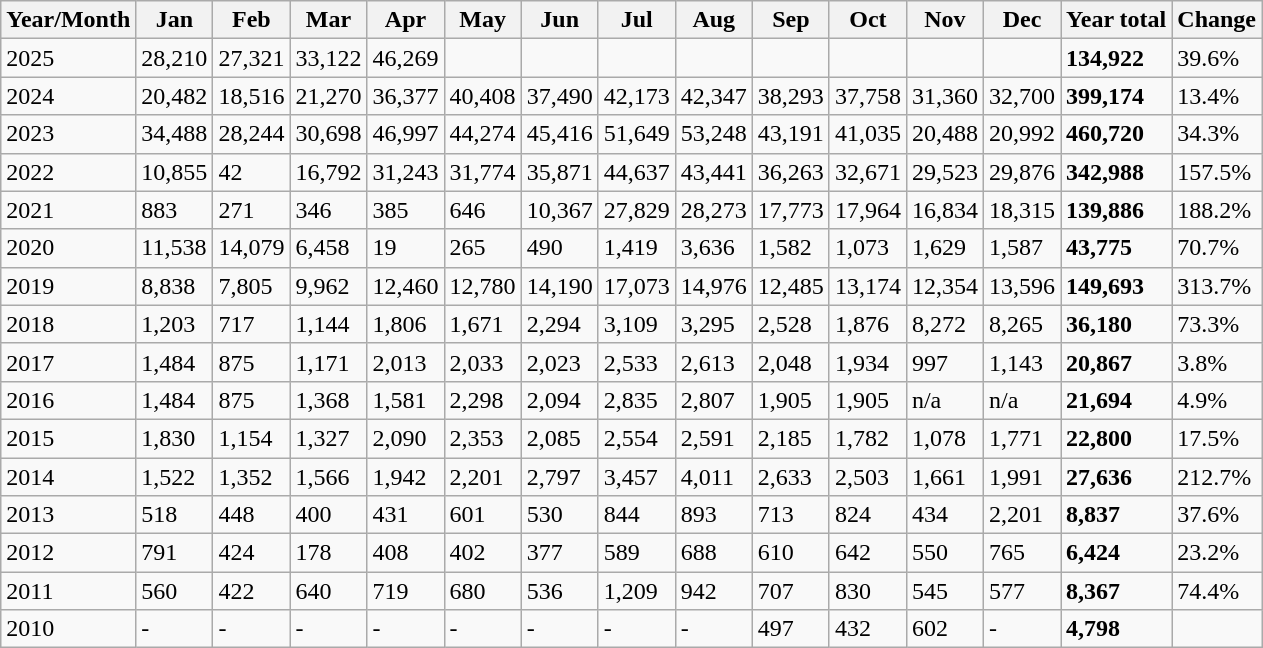<table class="sortable wikitable">
<tr>
<th>Year/Month</th>
<th>Jan</th>
<th>Feb</th>
<th>Mar</th>
<th>Apr</th>
<th>May</th>
<th>Jun</th>
<th>Jul</th>
<th>Aug</th>
<th>Sep</th>
<th>Oct</th>
<th>Nov</th>
<th>Dec</th>
<th>Year total</th>
<th>Change</th>
</tr>
<tr>
<td>2025</td>
<td>28,210</td>
<td>27,321</td>
<td>33,122</td>
<td>46,269</td>
<td></td>
<td></td>
<td></td>
<td></td>
<td></td>
<td></td>
<td></td>
<td></td>
<td><strong>134,922</strong></td>
<td>39.6%</td>
</tr>
<tr>
<td>2024</td>
<td>20,482</td>
<td>18,516</td>
<td>21,270</td>
<td>36,377</td>
<td>40,408</td>
<td>37,490</td>
<td>42,173</td>
<td>42,347</td>
<td>38,293</td>
<td>37,758</td>
<td>31,360</td>
<td>32,700</td>
<td><strong>399,174</strong></td>
<td>13.4%</td>
</tr>
<tr>
<td>2023</td>
<td>34,488</td>
<td>28,244</td>
<td>30,698</td>
<td>46,997</td>
<td>44,274</td>
<td>45,416</td>
<td>51,649</td>
<td>53,248</td>
<td>43,191</td>
<td>41,035</td>
<td>20,488</td>
<td>20,992</td>
<td><strong>460,720</strong></td>
<td>34.3%</td>
</tr>
<tr>
<td>2022</td>
<td>10,855</td>
<td>42</td>
<td>16,792</td>
<td>31,243</td>
<td>31,774</td>
<td>35,871</td>
<td>44,637</td>
<td>43,441</td>
<td>36,263</td>
<td>32,671</td>
<td>29,523</td>
<td>29,876</td>
<td><strong>342,988</strong></td>
<td>157.5%</td>
</tr>
<tr>
<td>2021</td>
<td>883</td>
<td>271</td>
<td>346</td>
<td>385</td>
<td>646</td>
<td>10,367</td>
<td>27,829</td>
<td>28,273</td>
<td>17,773</td>
<td>17,964</td>
<td>16,834</td>
<td>18,315</td>
<td><strong>139,886</strong></td>
<td>188.2%</td>
</tr>
<tr>
<td>2020</td>
<td>11,538</td>
<td>14,079</td>
<td>6,458</td>
<td>19</td>
<td>265</td>
<td>490</td>
<td>1,419</td>
<td>3,636</td>
<td>1,582</td>
<td>1,073</td>
<td>1,629</td>
<td>1,587</td>
<td><strong>43,775</strong></td>
<td>70.7%</td>
</tr>
<tr>
<td>2019</td>
<td>8,838</td>
<td>7,805</td>
<td>9,962</td>
<td>12,460</td>
<td>12,780</td>
<td>14,190</td>
<td>17,073</td>
<td>14,976</td>
<td>12,485</td>
<td>13,174</td>
<td>12,354</td>
<td>13,596</td>
<td><strong>149,693</strong></td>
<td>313.7%</td>
</tr>
<tr>
<td>2018</td>
<td>1,203</td>
<td>717</td>
<td>1,144</td>
<td>1,806</td>
<td>1,671</td>
<td>2,294</td>
<td>3,109</td>
<td>3,295</td>
<td>2,528</td>
<td>1,876</td>
<td>8,272</td>
<td>8,265</td>
<td><strong>36,180</strong></td>
<td>73.3%</td>
</tr>
<tr>
<td>2017</td>
<td>1,484</td>
<td>875</td>
<td>1,171</td>
<td>2,013</td>
<td>2,033</td>
<td>2,023</td>
<td>2,533</td>
<td>2,613</td>
<td>2,048</td>
<td>1,934</td>
<td>997</td>
<td>1,143</td>
<td><strong>20,867</strong></td>
<td>3.8%</td>
</tr>
<tr>
<td>2016</td>
<td>1,484</td>
<td>875</td>
<td>1,368</td>
<td>1,581</td>
<td>2,298</td>
<td>2,094</td>
<td>2,835</td>
<td>2,807</td>
<td>1,905</td>
<td>1,905</td>
<td>n/a</td>
<td>n/a</td>
<td><strong>21,694</strong></td>
<td>4.9%</td>
</tr>
<tr>
<td>2015</td>
<td>1,830</td>
<td>1,154</td>
<td>1,327</td>
<td>2,090</td>
<td>2,353</td>
<td>2,085</td>
<td>2,554</td>
<td>2,591</td>
<td>2,185</td>
<td>1,782</td>
<td>1,078</td>
<td>1,771</td>
<td><strong>22,800</strong></td>
<td>17.5%</td>
</tr>
<tr>
<td>2014</td>
<td>1,522</td>
<td>1,352</td>
<td>1,566</td>
<td>1,942</td>
<td>2,201</td>
<td>2,797</td>
<td>3,457</td>
<td>4,011</td>
<td>2,633</td>
<td>2,503</td>
<td>1,661</td>
<td>1,991</td>
<td><strong>27,636</strong></td>
<td>212.7%</td>
</tr>
<tr>
<td>2013</td>
<td>518</td>
<td>448</td>
<td>400</td>
<td>431</td>
<td>601</td>
<td>530</td>
<td>844</td>
<td>893</td>
<td>713</td>
<td>824</td>
<td>434</td>
<td>2,201</td>
<td><strong>8,837</strong></td>
<td>37.6%</td>
</tr>
<tr>
<td>2012</td>
<td>791</td>
<td>424</td>
<td>178</td>
<td>408</td>
<td>402</td>
<td>377</td>
<td>589</td>
<td>688</td>
<td>610</td>
<td>642</td>
<td>550</td>
<td>765</td>
<td><strong>6,424</strong></td>
<td>23.2%</td>
</tr>
<tr>
<td>2011</td>
<td>560</td>
<td>422</td>
<td>640</td>
<td>719</td>
<td>680</td>
<td>536</td>
<td>1,209</td>
<td>942</td>
<td>707</td>
<td>830</td>
<td>545</td>
<td>577</td>
<td><strong>8,367</strong></td>
<td>74.4%</td>
</tr>
<tr>
<td>2010</td>
<td>-</td>
<td>-</td>
<td>-</td>
<td>-</td>
<td>-</td>
<td>-</td>
<td>-</td>
<td>-</td>
<td>497</td>
<td>432</td>
<td>602</td>
<td>-</td>
<td><strong>4,798</strong></td>
<td></td>
</tr>
</table>
